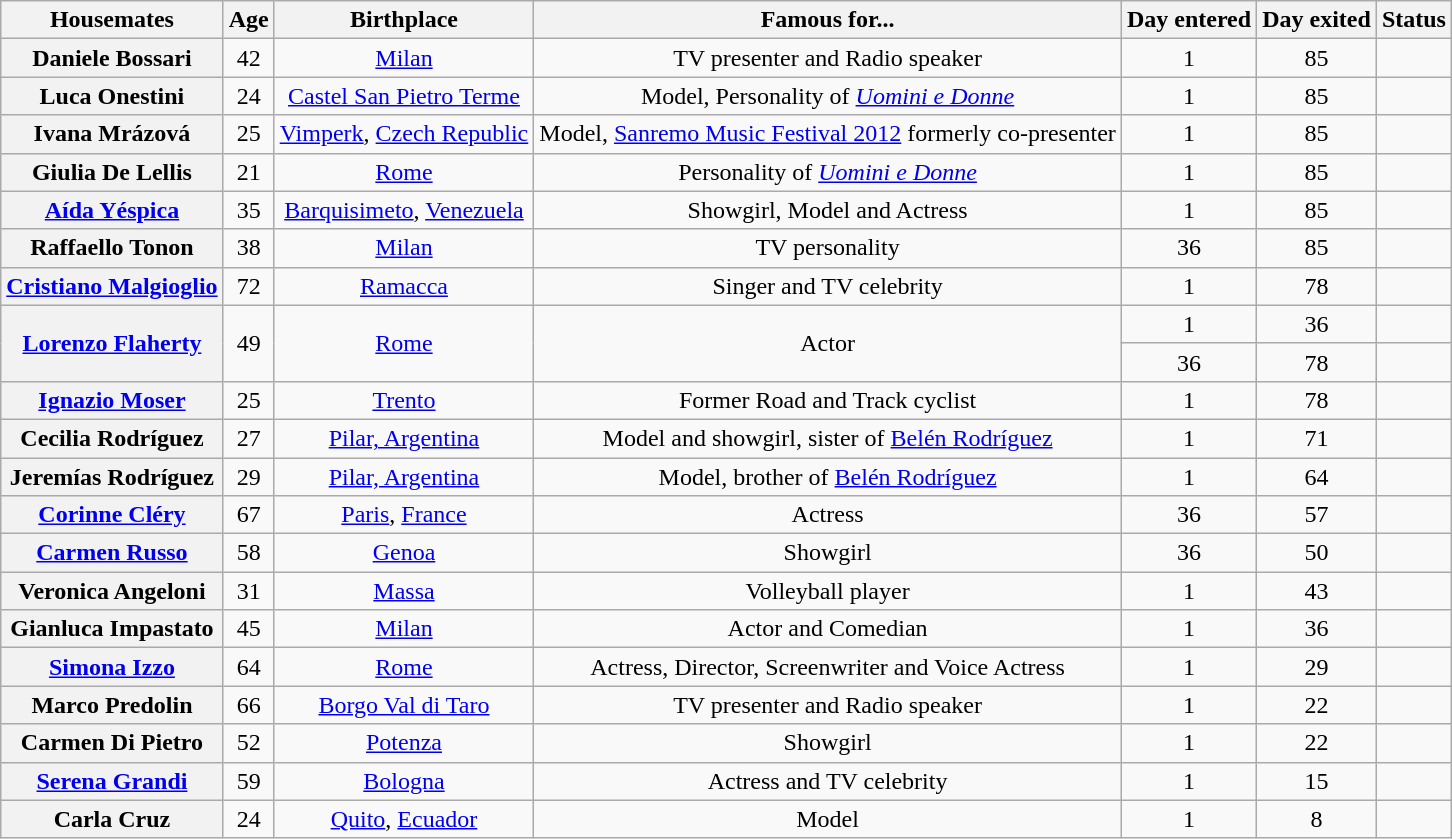<table class="wikitable sortable" style="text-align:center;">
<tr>
<th>Housemates</th>
<th>Age</th>
<th>Birthplace</th>
<th>Famous for...</th>
<th>Day entered</th>
<th>Day exited</th>
<th>Status</th>
</tr>
<tr>
<th>Daniele Bossari</th>
<td>42</td>
<td><a href='#'>Milan</a></td>
<td>TV presenter and Radio speaker</td>
<td>1</td>
<td>85</td>
<td></td>
</tr>
<tr>
<th>Luca Onestini</th>
<td>24</td>
<td><a href='#'>Castel San Pietro Terme</a></td>
<td>Model, Personality of <em><a href='#'>Uomini e Donne</a></em></td>
<td>1</td>
<td>85</td>
<td></td>
</tr>
<tr>
<th>Ivana Mrázová</th>
<td>25</td>
<td><a href='#'>Vimperk</a>, <a href='#'>Czech Republic</a></td>
<td>Model, <a href='#'>Sanremo Music Festival 2012</a> formerly co-presenter</td>
<td>1</td>
<td>85</td>
<td></td>
</tr>
<tr>
<th>Giulia De Lellis</th>
<td>21</td>
<td><a href='#'>Rome</a></td>
<td>Personality of <em><a href='#'>Uomini e Donne</a></em></td>
<td>1</td>
<td>85</td>
<td></td>
</tr>
<tr>
<th><a href='#'>Aída Yéspica</a></th>
<td>35</td>
<td><a href='#'>Barquisimeto</a>, <a href='#'>Venezuela</a></td>
<td>Showgirl, Model and Actress</td>
<td>1</td>
<td>85</td>
<td></td>
</tr>
<tr>
<th>Raffaello Tonon</th>
<td>38</td>
<td><a href='#'>Milan</a></td>
<td>TV personality</td>
<td>36</td>
<td>85</td>
<td></td>
</tr>
<tr>
<th><a href='#'>Cristiano Malgioglio</a></th>
<td>72</td>
<td><a href='#'>Ramacca</a></td>
<td>Singer and TV celebrity</td>
<td>1</td>
<td>78</td>
<td></td>
</tr>
<tr>
<th rowspan="2"><a href='#'>Lorenzo Flaherty</a></th>
<td rowspan="2">49</td>
<td rowspan="2"><a href='#'>Rome</a></td>
<td rowspan="2">Actor</td>
<td>1</td>
<td>36</td>
<td></td>
</tr>
<tr>
<td>36</td>
<td>78</td>
<td></td>
</tr>
<tr>
<th><a href='#'>Ignazio Moser</a></th>
<td>25</td>
<td><a href='#'>Trento</a></td>
<td>Former Road and Track cyclist</td>
<td>1</td>
<td>78</td>
<td></td>
</tr>
<tr>
<th>Cecilia Rodríguez</th>
<td>27</td>
<td><a href='#'>Pilar, Argentina</a></td>
<td>Model and showgirl, sister of <a href='#'>Belén Rodríguez</a></td>
<td>1</td>
<td>71</td>
<td></td>
</tr>
<tr>
<th>Jeremías Rodríguez</th>
<td>29</td>
<td><a href='#'>Pilar, Argentina</a></td>
<td>Model, brother of <a href='#'>Belén Rodríguez</a></td>
<td>1</td>
<td>64</td>
<td></td>
</tr>
<tr>
<th><a href='#'>Corinne Cléry</a></th>
<td>67</td>
<td><a href='#'>Paris</a>, <a href='#'>France</a></td>
<td>Actress</td>
<td>36</td>
<td>57</td>
<td></td>
</tr>
<tr>
<th><a href='#'>Carmen Russo</a></th>
<td>58</td>
<td><a href='#'>Genoa</a></td>
<td>Showgirl</td>
<td>36</td>
<td>50</td>
<td></td>
</tr>
<tr>
<th>Veronica Angeloni</th>
<td>31</td>
<td><a href='#'>Massa</a></td>
<td>Volleyball player</td>
<td>1</td>
<td>43</td>
<td></td>
</tr>
<tr>
<th>Gianluca Impastato</th>
<td>45</td>
<td><a href='#'>Milan</a></td>
<td>Actor and Comedian</td>
<td>1</td>
<td>36</td>
<td></td>
</tr>
<tr>
<th><a href='#'>Simona Izzo</a></th>
<td>64</td>
<td><a href='#'>Rome</a></td>
<td>Actress, Director, Screenwriter and Voice Actress</td>
<td>1</td>
<td>29</td>
<td></td>
</tr>
<tr>
<th>Marco Predolin</th>
<td>66</td>
<td><a href='#'>Borgo Val di Taro</a></td>
<td>TV presenter and Radio speaker</td>
<td>1</td>
<td>22</td>
<td></td>
</tr>
<tr>
<th>Carmen Di Pietro</th>
<td>52</td>
<td><a href='#'>Potenza</a></td>
<td>Showgirl</td>
<td>1</td>
<td>22</td>
<td></td>
</tr>
<tr>
<th><a href='#'>Serena Grandi</a></th>
<td>59</td>
<td><a href='#'>Bologna</a></td>
<td>Actress and TV celebrity</td>
<td>1</td>
<td>15</td>
<td></td>
</tr>
<tr>
<th>Carla Cruz</th>
<td>24</td>
<td><a href='#'>Quito</a>, <a href='#'>Ecuador</a></td>
<td>Model</td>
<td>1</td>
<td>8</td>
<td></td>
</tr>
</table>
